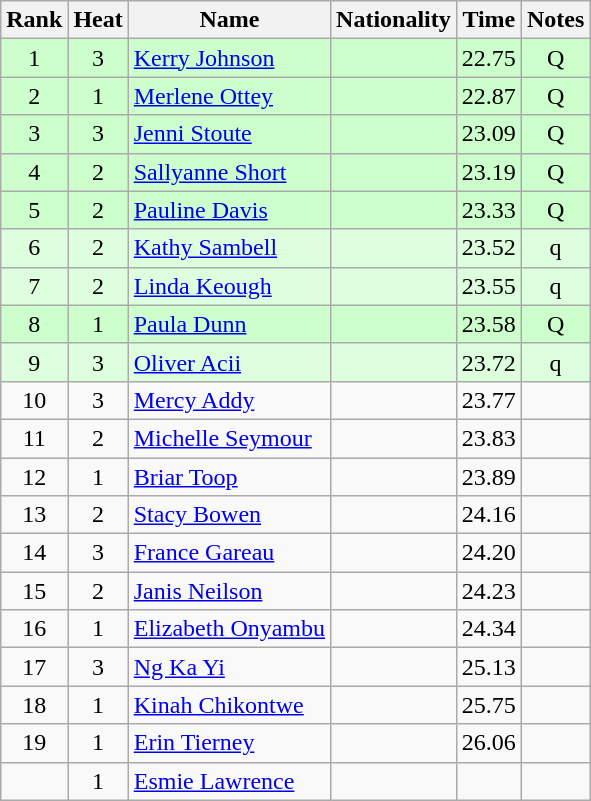<table class="wikitable sortable" style="text-align:center">
<tr>
<th>Rank</th>
<th>Heat</th>
<th>Name</th>
<th>Nationality</th>
<th>Time</th>
<th>Notes</th>
</tr>
<tr bgcolor=ccffcc>
<td>1</td>
<td>3</td>
<td align=left><a href='#'>Kerry Johnson</a></td>
<td align=left></td>
<td>22.75</td>
<td>Q</td>
</tr>
<tr bgcolor=ccffcc>
<td>2</td>
<td>1</td>
<td align=left><a href='#'>Merlene Ottey</a></td>
<td align=left></td>
<td>22.87</td>
<td>Q</td>
</tr>
<tr bgcolor=ccffcc>
<td>3</td>
<td>3</td>
<td align=left><a href='#'>Jenni Stoute</a></td>
<td align=left></td>
<td>23.09</td>
<td>Q</td>
</tr>
<tr bgcolor=ccffcc>
<td>4</td>
<td>2</td>
<td align=left><a href='#'>Sallyanne Short</a></td>
<td align=left></td>
<td>23.19</td>
<td>Q</td>
</tr>
<tr bgcolor=ccffcc>
<td>5</td>
<td>2</td>
<td align=left><a href='#'>Pauline Davis</a></td>
<td align=left></td>
<td>23.33</td>
<td>Q</td>
</tr>
<tr bgcolor=ddffdd>
<td>6</td>
<td>2</td>
<td align=left><a href='#'>Kathy Sambell</a></td>
<td align=left></td>
<td>23.52</td>
<td>q</td>
</tr>
<tr bgcolor=ddffdd>
<td>7</td>
<td>2</td>
<td align=left><a href='#'>Linda Keough</a></td>
<td align=left></td>
<td>23.55</td>
<td>q</td>
</tr>
<tr bgcolor=ccffcc>
<td>8</td>
<td>1</td>
<td align=left><a href='#'>Paula Dunn</a></td>
<td align=left></td>
<td>23.58</td>
<td>Q</td>
</tr>
<tr bgcolor=ddffdd>
<td>9</td>
<td>3</td>
<td align=left><a href='#'>Oliver Acii</a></td>
<td align=left></td>
<td>23.72</td>
<td>q</td>
</tr>
<tr>
<td>10</td>
<td>3</td>
<td align=left><a href='#'>Mercy Addy</a></td>
<td align=left></td>
<td>23.77</td>
<td></td>
</tr>
<tr>
<td>11</td>
<td>2</td>
<td align=left><a href='#'>Michelle Seymour</a></td>
<td align=left></td>
<td>23.83</td>
<td></td>
</tr>
<tr>
<td>12</td>
<td>1</td>
<td align=left><a href='#'>Briar Toop</a></td>
<td align=left></td>
<td>23.89</td>
<td></td>
</tr>
<tr>
<td>13</td>
<td>2</td>
<td align=left><a href='#'>Stacy Bowen</a></td>
<td align=left></td>
<td>24.16</td>
<td></td>
</tr>
<tr>
<td>14</td>
<td>3</td>
<td align=left><a href='#'>France Gareau</a></td>
<td align=left></td>
<td>24.20</td>
<td></td>
</tr>
<tr>
<td>15</td>
<td>2</td>
<td align=left><a href='#'>Janis Neilson</a></td>
<td align=left></td>
<td>24.23</td>
<td></td>
</tr>
<tr>
<td>16</td>
<td>1</td>
<td align=left><a href='#'>Elizabeth Onyambu</a></td>
<td align=left></td>
<td>24.34</td>
<td></td>
</tr>
<tr>
<td>17</td>
<td>3</td>
<td align=left><a href='#'>Ng Ka Yi</a></td>
<td align=left></td>
<td>25.13</td>
<td></td>
</tr>
<tr>
<td>18</td>
<td>1</td>
<td align=left><a href='#'>Kinah Chikontwe</a></td>
<td align=left></td>
<td>25.75</td>
<td></td>
</tr>
<tr>
<td>19</td>
<td>1</td>
<td align=left><a href='#'>Erin Tierney</a></td>
<td align=left></td>
<td>26.06</td>
<td></td>
</tr>
<tr>
<td></td>
<td>1</td>
<td align=left><a href='#'>Esmie Lawrence</a></td>
<td align=left></td>
<td></td>
<td></td>
</tr>
</table>
